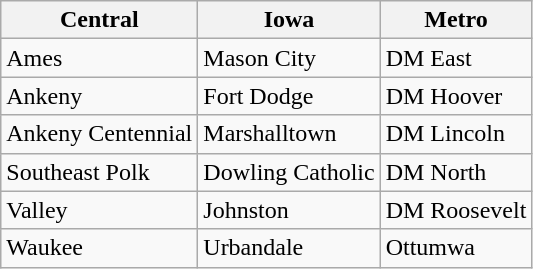<table class="wikitable" border="1">
<tr>
<th>Central</th>
<th>Iowa</th>
<th>Metro</th>
</tr>
<tr>
<td>Ames</td>
<td>Mason City</td>
<td>DM East</td>
</tr>
<tr>
<td>Ankeny</td>
<td>Fort Dodge</td>
<td>DM Hoover</td>
</tr>
<tr>
<td>Ankeny Centennial</td>
<td>Marshalltown</td>
<td>DM Lincoln</td>
</tr>
<tr>
<td>Southeast Polk</td>
<td>Dowling Catholic</td>
<td>DM North</td>
</tr>
<tr>
<td>Valley</td>
<td>Johnston</td>
<td>DM Roosevelt</td>
</tr>
<tr>
<td>Waukee</td>
<td>Urbandale</td>
<td>Ottumwa</td>
</tr>
</table>
